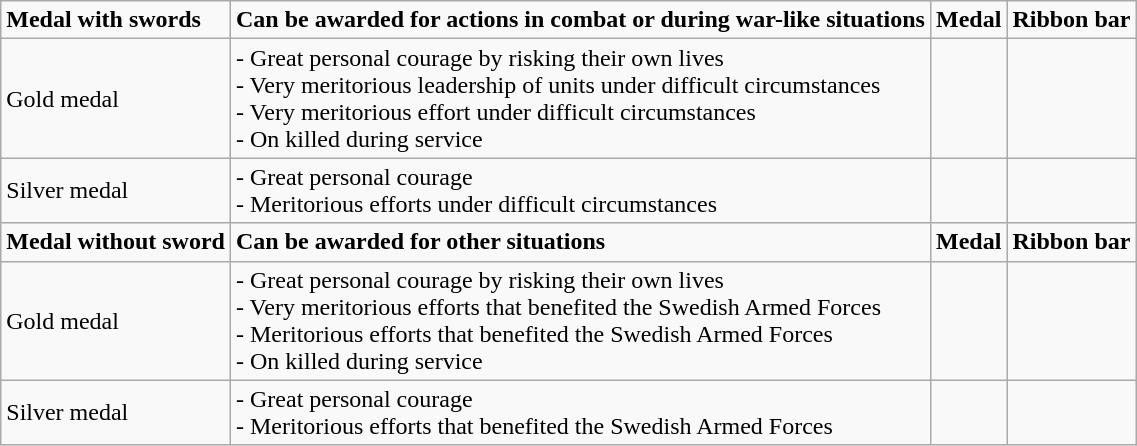<table class="wikitable" align = "left style="float: auto; clear: none">
<tr>
<td><strong>Medal with swords</strong></td>
<td><strong>Can be awarded for actions in combat or during war-like situations</strong></td>
<td><strong>Medal</strong></td>
<td><strong>Ribbon bar</strong></td>
</tr>
<tr>
<td>Gold medal</td>
<td>- Great personal courage by risking their own lives<br>- Very meritorious leadership of units under difficult circumstances<br>- Very meritorious effort under difficult circumstances<br>- On killed during service</td>
<td></td>
<td></td>
</tr>
<tr>
<td>Silver medal</td>
<td>- Great personal courage<br>- Meritorious efforts under difficult circumstances</td>
<td></td>
<td></td>
</tr>
<tr>
<td><strong>Medal without sword</strong></td>
<td><strong>Can be awarded for other situations</strong></td>
<td><strong>Medal</strong></td>
<td><strong>Ribbon bar</strong></td>
</tr>
<tr>
<td>Gold medal</td>
<td>- Great personal courage by risking their own lives<br>- Very meritorious efforts that benefited the Swedish Armed Forces<br>- Meritorious efforts that benefited the Swedish Armed Forces<br>- On killed during service</td>
<td></td>
<td></td>
</tr>
<tr>
<td>Silver medal</td>
<td>- Great personal courage<br>- Meritorious efforts that benefited the Swedish Armed Forces</td>
<td></td>
<td></td>
</tr>
</table>
